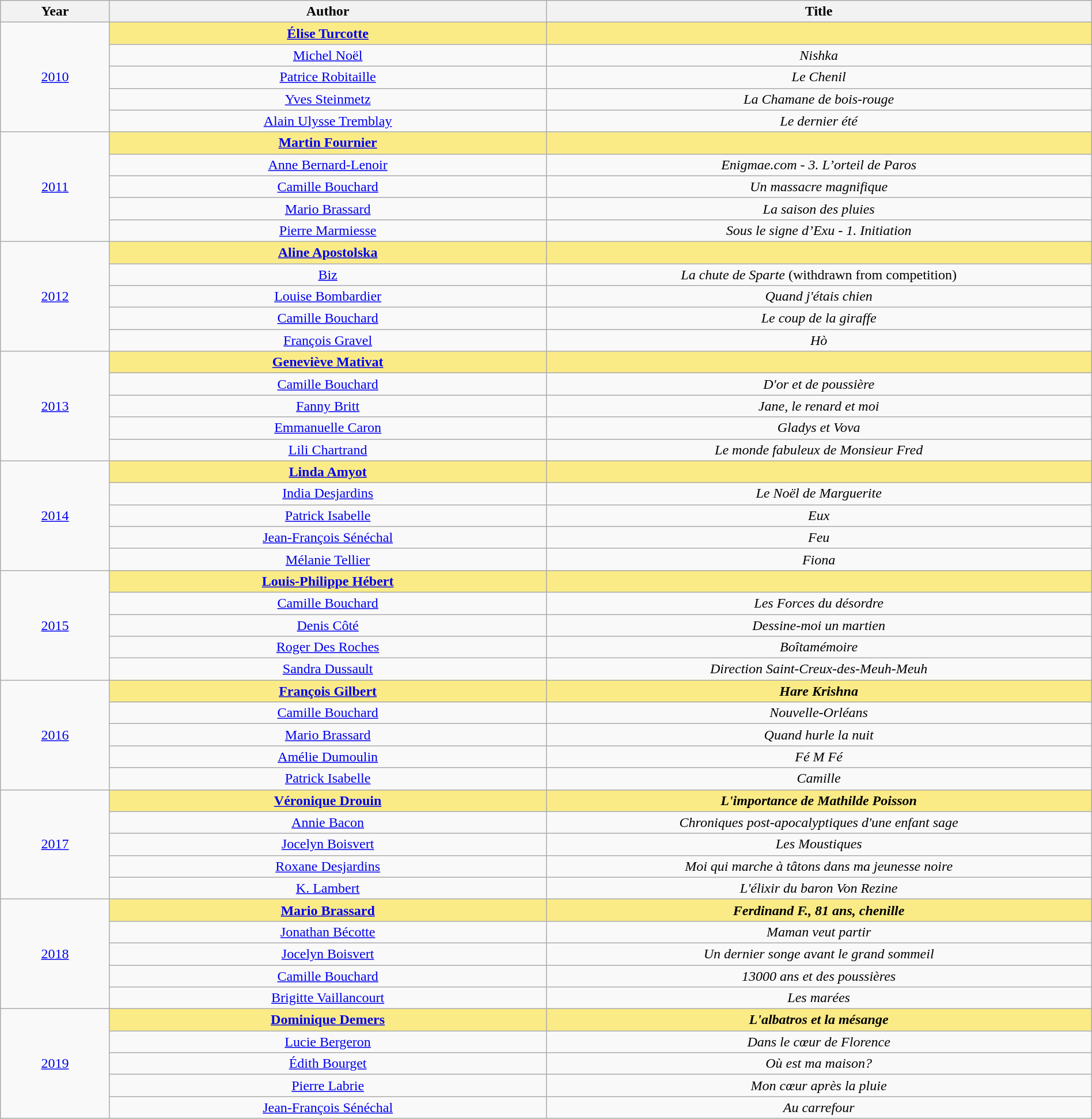<table class="wikitable" width="100%">
<tr>
<th>Year</th>
<th width="40%">Author</th>
<th width="50%">Title</th>
</tr>
<tr>
<td align="center" rowspan="5"><a href='#'>2010</a></td>
<td align="center" style="background:#FAEB86"><strong><a href='#'>Élise Turcotte</a></strong></td>
<td align="center" style="background:#FAEB86"><strong><em></em></strong></td>
</tr>
<tr>
<td align="center"><a href='#'>Michel Noël</a></td>
<td align="center"><em>Nishka</em></td>
</tr>
<tr>
<td align="center"><a href='#'>Patrice Robitaille</a></td>
<td align="center"><em>Le Chenil</em></td>
</tr>
<tr>
<td align="center"><a href='#'>Yves Steinmetz</a></td>
<td align="center"><em>La Chamane de bois-rouge</em></td>
</tr>
<tr>
<td align="center"><a href='#'>Alain Ulysse Tremblay</a></td>
<td align="center"><em>Le dernier été</em></td>
</tr>
<tr>
<td align="center" rowspan="5"><a href='#'>2011</a></td>
<td align="center" style="background:#FAEB86"><strong><a href='#'>Martin Fournier</a></strong></td>
<td align="center" style="background:#FAEB86"><strong><em></em></strong></td>
</tr>
<tr>
<td align="center"><a href='#'>Anne Bernard-Lenoir</a></td>
<td align="center"><em>Enigmae.com - 3. L’orteil de Paros</em></td>
</tr>
<tr>
<td align="center"><a href='#'>Camille Bouchard</a></td>
<td align="center"><em>Un massacre magnifique</em></td>
</tr>
<tr>
<td align="center"><a href='#'>Mario Brassard</a></td>
<td align="center"><em>La saison des pluies</em></td>
</tr>
<tr>
<td align="center"><a href='#'>Pierre Marmiesse</a></td>
<td align="center"><em>Sous le signe d’Exu - 1. Initiation</em></td>
</tr>
<tr>
<td align="center" rowspan="5"><a href='#'>2012</a></td>
<td align="center" style="background:#FAEB86"><strong><a href='#'>Aline Apostolska</a></strong></td>
<td align="center" style="background:#FAEB86"><strong><em></em></strong></td>
</tr>
<tr>
<td align="center"><a href='#'>Biz</a></td>
<td align="center"><em>La chute de Sparte</em> (withdrawn from competition)</td>
</tr>
<tr>
<td align="center"><a href='#'>Louise Bombardier</a></td>
<td align="center"><em>Quand j'étais chien</em></td>
</tr>
<tr>
<td align="center"><a href='#'>Camille Bouchard</a></td>
<td align="center"><em>Le coup de la giraffe</em></td>
</tr>
<tr>
<td align="center"><a href='#'>François Gravel</a></td>
<td align="center"><em>Hò</em></td>
</tr>
<tr>
<td align="center" rowspan="5"><a href='#'>2013</a></td>
<td align="center" style="background:#FAEB86"><strong><a href='#'>Geneviève Mativat</a></strong></td>
<td align="center" style="background:#FAEB86"><strong><em></em></strong></td>
</tr>
<tr>
<td align="center"><a href='#'>Camille Bouchard</a></td>
<td align="center"><em>D'or et de poussière</em></td>
</tr>
<tr>
<td align="center"><a href='#'>Fanny Britt</a></td>
<td align="center"><em>Jane, le renard et moi</em></td>
</tr>
<tr>
<td align="center"><a href='#'>Emmanuelle Caron</a></td>
<td align="center"><em>Gladys et Vova</em></td>
</tr>
<tr>
<td align="center"><a href='#'>Lili Chartrand</a></td>
<td align="center"><em>Le monde fabuleux de Monsieur Fred</em></td>
</tr>
<tr>
<td align="center" rowspan="5"><a href='#'>2014</a></td>
<td align="center" style="background:#FAEB86"><strong><a href='#'>Linda Amyot</a></strong></td>
<td align="center" style="background:#FAEB86"><strong><em></em></strong></td>
</tr>
<tr>
<td align="center"><a href='#'>India Desjardins</a></td>
<td align="center"><em>Le Noël de Marguerite</em></td>
</tr>
<tr>
<td align="center"><a href='#'>Patrick Isabelle</a></td>
<td align="center"><em>Eux</em></td>
</tr>
<tr>
<td align="center"><a href='#'>Jean-François Sénéchal</a></td>
<td align="center"><em>Feu</em></td>
</tr>
<tr>
<td align="center"><a href='#'>Mélanie Tellier</a></td>
<td align="center"><em>Fiona</em></td>
</tr>
<tr>
<td align="center" rowspan="5"><a href='#'>2015</a></td>
<td align="center" style="background:#FAEB86"><strong><a href='#'>Louis-Philippe Hébert</a></strong></td>
<td align="center" style="background:#FAEB86"><strong><em></em></strong></td>
</tr>
<tr>
<td align="center"><a href='#'>Camille Bouchard</a></td>
<td align="center"><em>Les Forces du désordre</em></td>
</tr>
<tr>
<td align="center"><a href='#'>Denis Côté</a></td>
<td align="center"><em>Dessine-moi un martien</em></td>
</tr>
<tr>
<td align="center"><a href='#'>Roger Des Roches</a></td>
<td align="center"><em>Boîtamémoire</em></td>
</tr>
<tr>
<td align="center"><a href='#'>Sandra Dussault</a></td>
<td align="center"><em>Direction Saint-Creux-des-Meuh-Meuh</em></td>
</tr>
<tr>
<td align="center" rowspan="5"><a href='#'>2016</a></td>
<td align="center" style="background:#FAEB86"><strong><a href='#'>François Gilbert</a></strong></td>
<td align="center" style="background:#FAEB86"><strong><em>Hare Krishna</em></strong></td>
</tr>
<tr>
<td align="center"><a href='#'>Camille Bouchard</a></td>
<td align="center"><em>Nouvelle-Orléans</em></td>
</tr>
<tr>
<td align="center"><a href='#'>Mario Brassard</a></td>
<td align="center"><em>Quand hurle la nuit</em></td>
</tr>
<tr>
<td align="center"><a href='#'>Amélie Dumoulin</a></td>
<td align="center"><em>Fé M Fé</em></td>
</tr>
<tr>
<td align="center"><a href='#'>Patrick Isabelle</a></td>
<td align="center"><em>Camille</em></td>
</tr>
<tr>
<td align="center" rowspan="5"><a href='#'>2017</a></td>
<td align="center" style="background:#FAEB86"><strong><a href='#'>Véronique Drouin</a></strong></td>
<td align="center" style="background:#FAEB86"><strong><em>L'importance de Mathilde Poisson</em></strong></td>
</tr>
<tr>
<td align="center"><a href='#'>Annie Bacon</a></td>
<td align="center"><em>Chroniques post-apocalyptiques d'une enfant sage</em></td>
</tr>
<tr>
<td align="center"><a href='#'>Jocelyn Boisvert</a></td>
<td align="center"><em>Les Moustiques</em></td>
</tr>
<tr>
<td align="center"><a href='#'>Roxane Desjardins</a></td>
<td align="center"><em>Moi qui marche à tâtons dans ma jeunesse noire</em></td>
</tr>
<tr>
<td align="center"><a href='#'>K. Lambert</a></td>
<td align="center"><em>L'élixir du baron Von Rezine</em></td>
</tr>
<tr>
<td align="center" rowspan="5"><a href='#'>2018</a></td>
<td align="center"  style="background:#FAEB86"><strong><a href='#'>Mario Brassard</a></strong></td>
<td align="center"  style="background:#FAEB86"><strong><em>Ferdinand F., 81 ans, chenille</em></strong></td>
</tr>
<tr>
<td align="center"><a href='#'>Jonathan Bécotte</a></td>
<td align="center"><em>Maman veut partir</em></td>
</tr>
<tr>
<td align="center"><a href='#'>Jocelyn Boisvert</a></td>
<td align="center"><em>Un dernier songe avant le grand sommeil</em></td>
</tr>
<tr>
<td align="center"><a href='#'>Camille Bouchard</a></td>
<td align="center"><em>13000 ans et des poussières</em></td>
</tr>
<tr>
<td align="center"><a href='#'>Brigitte Vaillancourt</a></td>
<td align="center"><em>Les marées</em></td>
</tr>
<tr>
<td align="center" rowspan="5"><a href='#'>2019</a></td>
<td align="center"  style="background:#FAEB86"><strong><a href='#'>Dominique Demers</a></strong></td>
<td align="center"  style="background:#FAEB86"><strong><em>L'albatros et la mésange</em></strong></td>
</tr>
<tr>
<td align="center"><a href='#'>Lucie Bergeron</a></td>
<td align="center"><em>Dans le cœur de Florence</em></td>
</tr>
<tr>
<td align="center"><a href='#'>Édith Bourget</a></td>
<td align="center"><em>Où est ma maison?</em></td>
</tr>
<tr>
<td align="center"><a href='#'>Pierre Labrie</a></td>
<td align="center"><em>Mon cœur après la pluie</em></td>
</tr>
<tr>
<td align="center"><a href='#'>Jean-François Sénéchal</a></td>
<td align="center"><em>Au carrefour</em></td>
</tr>
</table>
